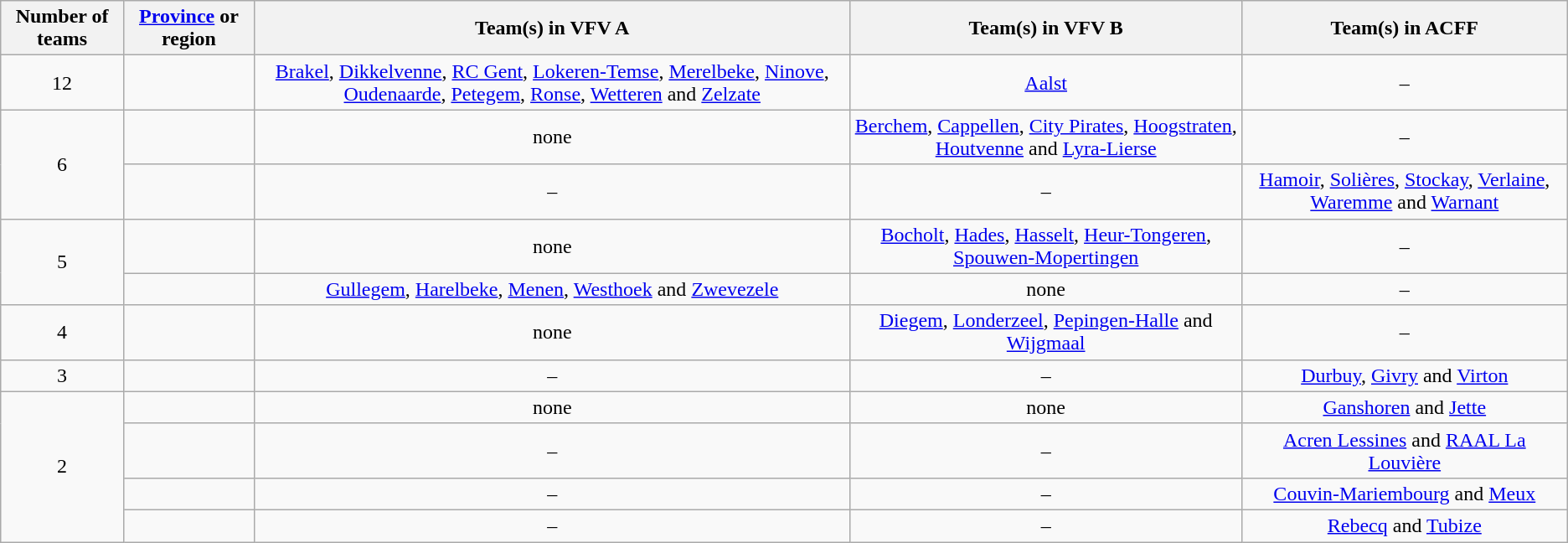<table class="wikitable" style="text-align:center">
<tr>
<th>Number of teams</th>
<th><a href='#'>Province</a> or region</th>
<th>Team(s) in VFV A</th>
<th>Team(s) in VFV B</th>
<th>Team(s) in ACFF</th>
</tr>
<tr>
<td>12</td>
<td align="left"></td>
<td><a href='#'>Brakel</a>, <a href='#'>Dikkelvenne</a>, <a href='#'>RC Gent</a>, <a href='#'>Lokeren-Temse</a>, <a href='#'>Merelbeke</a>, <a href='#'>Ninove</a>, <a href='#'>Oudenaarde</a>, <a href='#'>Petegem</a>, <a href='#'>Ronse</a>, <a href='#'>Wetteren</a> and <a href='#'>Zelzate</a></td>
<td><a href='#'>Aalst</a></td>
<td>–</td>
</tr>
<tr>
<td rowspan="2">6</td>
<td align="left"></td>
<td>none</td>
<td><a href='#'>Berchem</a>, <a href='#'>Cappellen</a>, <a href='#'>City Pirates</a>, <a href='#'>Hoogstraten</a>, <a href='#'>Houtvenne</a> and <a href='#'>Lyra-Lierse</a></td>
<td>–</td>
</tr>
<tr>
<td align="left"></td>
<td>–</td>
<td>–</td>
<td><a href='#'>Hamoir</a>, <a href='#'>Solières</a>, <a href='#'>Stockay</a>, <a href='#'>Verlaine</a>, <a href='#'>Waremme</a> and <a href='#'>Warnant</a></td>
</tr>
<tr>
<td rowspan="2">5</td>
<td align="left"></td>
<td>none</td>
<td><a href='#'>Bocholt</a>, <a href='#'>Hades</a>, <a href='#'>Hasselt</a>, <a href='#'>Heur-Tongeren</a>, <a href='#'>Spouwen-Mopertingen</a></td>
<td>–</td>
</tr>
<tr>
<td align="left"></td>
<td><a href='#'>Gullegem</a>, <a href='#'>Harelbeke</a>, <a href='#'>Menen</a>, <a href='#'>Westhoek</a> and <a href='#'>Zwevezele</a></td>
<td>none</td>
<td>–</td>
</tr>
<tr>
<td>4</td>
<td align="left"></td>
<td>none</td>
<td><a href='#'>Diegem</a>, <a href='#'>Londerzeel</a>, <a href='#'>Pepingen-Halle</a> and <a href='#'>Wijgmaal</a></td>
<td>–</td>
</tr>
<tr>
<td>3</td>
<td align="left"></td>
<td>–</td>
<td>–</td>
<td><a href='#'>Durbuy</a>, <a href='#'>Givry</a> and <a href='#'>Virton</a></td>
</tr>
<tr>
<td rowspan="4">2</td>
<td align="left"></td>
<td>none</td>
<td>none</td>
<td><a href='#'>Ganshoren</a> and <a href='#'>Jette</a></td>
</tr>
<tr>
<td align="left"></td>
<td>–</td>
<td>–</td>
<td><a href='#'>Acren Lessines</a> and <a href='#'>RAAL La Louvière</a></td>
</tr>
<tr>
<td align="left"></td>
<td>–</td>
<td>–</td>
<td><a href='#'>Couvin-Mariembourg</a> and <a href='#'>Meux</a></td>
</tr>
<tr>
<td align="left"></td>
<td>–</td>
<td>–</td>
<td><a href='#'>Rebecq</a> and <a href='#'>Tubize</a></td>
</tr>
</table>
